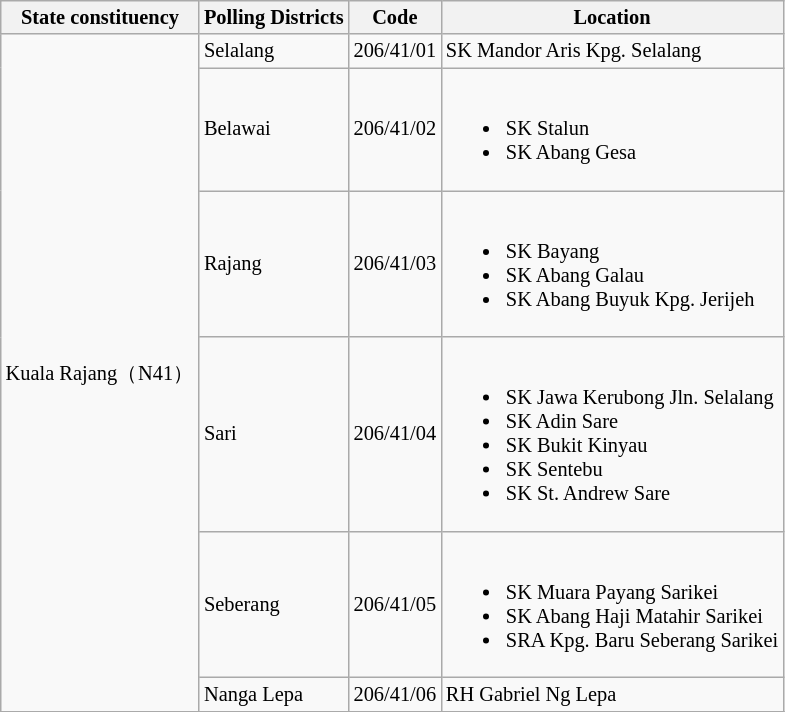<table class="wikitable sortable mw-collapsible" style="white-space:nowrap;font-size:85%">
<tr>
<th>State constituency</th>
<th>Polling Districts</th>
<th>Code</th>
<th>Location</th>
</tr>
<tr>
<td rowspan="6">Kuala Rajang（N41）</td>
<td>Selalang</td>
<td>206/41/01</td>
<td>SK Mandor Aris Kpg. Selalang</td>
</tr>
<tr>
<td>Belawai</td>
<td>206/41/02</td>
<td><br><ul><li>SK Stalun</li><li>SK Abang Gesa</li></ul></td>
</tr>
<tr>
<td>Rajang</td>
<td>206/41/03</td>
<td><br><ul><li>SK Bayang</li><li>SK Abang Galau</li><li>SK Abang Buyuk Kpg. Jerijeh</li></ul></td>
</tr>
<tr>
<td>Sari</td>
<td>206/41/04</td>
<td><br><ul><li>SK Jawa Kerubong Jln. Selalang</li><li>SK Adin Sare</li><li>SK Bukit Kinyau</li><li>SK Sentebu</li><li>SK St. Andrew Sare</li></ul></td>
</tr>
<tr>
<td>Seberang</td>
<td>206/41/05</td>
<td><br><ul><li>SK Muara Payang Sarikei</li><li>SK Abang Haji Matahir Sarikei</li><li>SRA Kpg. Baru Seberang Sarikei</li></ul></td>
</tr>
<tr>
<td>Nanga Lepa</td>
<td>206/41/06</td>
<td>RH Gabriel Ng Lepa</td>
</tr>
<tr>
</tr>
</table>
